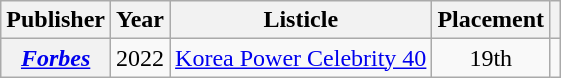<table class="wikitable plainrowheaders sortable">
<tr>
<th scope="col">Publisher</th>
<th scope="col">Year</th>
<th scope="col">Listicle</th>
<th scope="col">Placement</th>
<th scope="col" class="unsortable"></th>
</tr>
<tr>
<th scope="row"><em><a href='#'>Forbes</a></em></th>
<td>2022</td>
<td><a href='#'>Korea Power Celebrity 40</a></td>
<td style="text-align:center">19th</td>
<td style="text-align:center"></td>
</tr>
</table>
